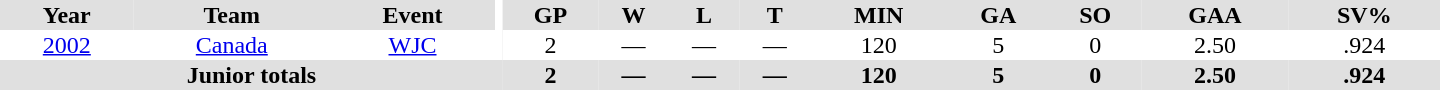<table border="0" cellpadding="1" cellspacing="0" ID="Table3" style="text-align:center; width:60em">
<tr ALIGN="center" bgcolor="#e0e0e0">
<th>Year</th>
<th>Team</th>
<th>Event</th>
<th rowspan="99" bgcolor="#ffffff"></th>
<th>GP</th>
<th>W</th>
<th>L</th>
<th>T</th>
<th>MIN</th>
<th>GA</th>
<th>SO</th>
<th>GAA</th>
<th>SV%</th>
</tr>
<tr>
<td><a href='#'>2002</a></td>
<td><a href='#'>Canada</a></td>
<td><a href='#'>WJC</a></td>
<td>2</td>
<td>—</td>
<td>—</td>
<td>—</td>
<td>120</td>
<td>5</td>
<td>0</td>
<td>2.50</td>
<td>.924</td>
</tr>
<tr bgcolor="#e0e0e0">
<th colspan=4>Junior totals</th>
<th>2</th>
<th>—</th>
<th>—</th>
<th>—</th>
<th>120</th>
<th>5</th>
<th>0</th>
<th>2.50</th>
<th>.924</th>
</tr>
</table>
